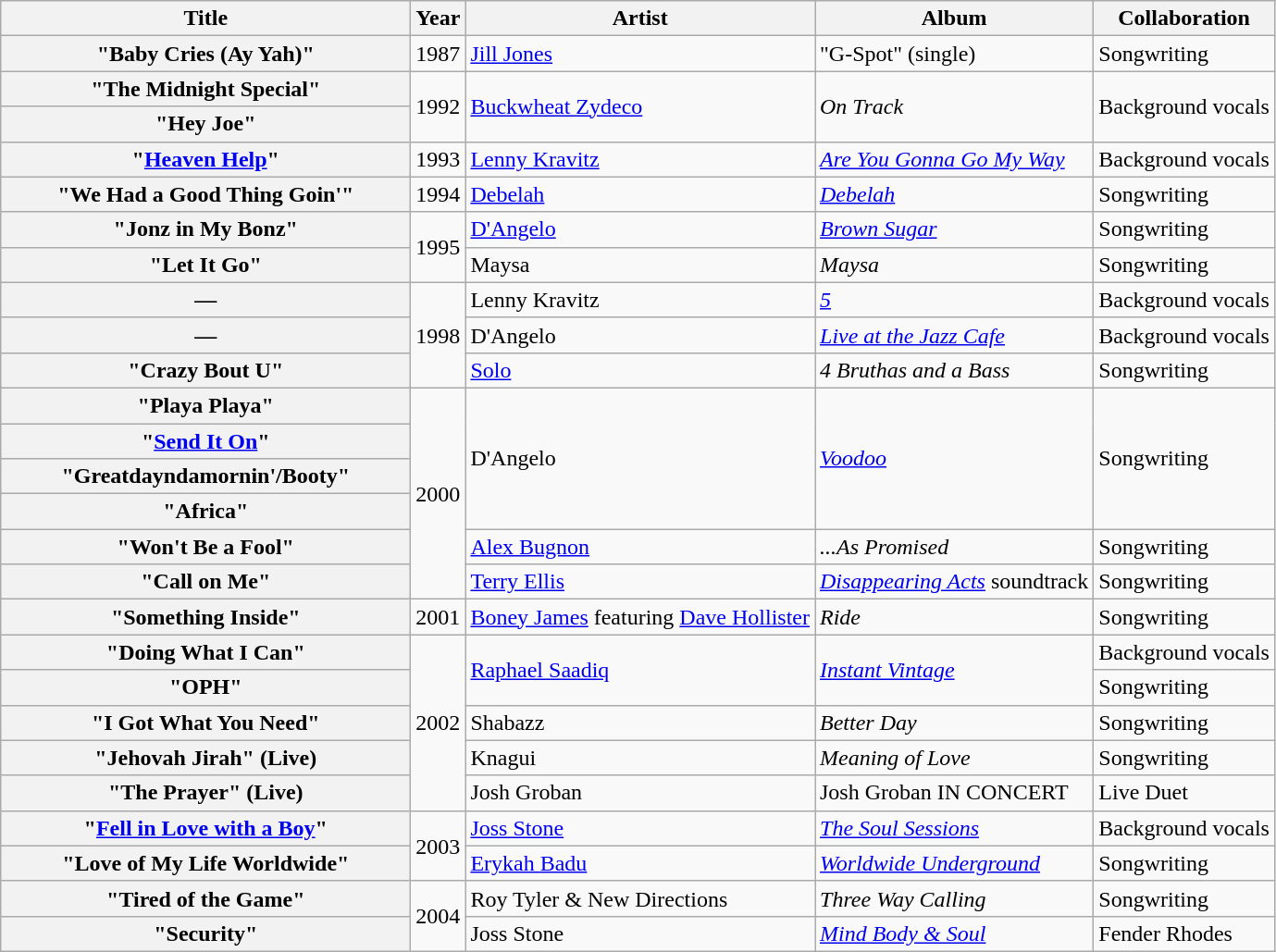<table class="wikitable plainrowheaders" border="1">
<tr>
<th scope="col" style="width:18em;">Title</th>
<th scope="col" style="width:1em;">Year</th>
<th align="center">Artist</th>
<th align="center">Album</th>
<th align="center">Collaboration</th>
</tr>
<tr>
<th scope="row">"Baby Cries (Ay Yah)"</th>
<td align="center">1987</td>
<td align="left"><a href='#'>Jill Jones</a></td>
<td align="left">"G-Spot" (single)</td>
<td align="left">Songwriting</td>
</tr>
<tr>
<th scope="row">"The Midnight Special"</th>
<td align="center" rowspan="2">1992</td>
<td align="left" rowspan="2"><a href='#'>Buckwheat Zydeco</a></td>
<td align="left" rowspan="2"><em>On Track</em></td>
<td align="left" rowspan="2">Background vocals</td>
</tr>
<tr>
<th scope="row">"Hey Joe"</th>
</tr>
<tr>
<th scope="row">"<a href='#'>Heaven Help</a>"</th>
<td align="center">1993</td>
<td align="left"><a href='#'>Lenny Kravitz</a></td>
<td align="left"><em><a href='#'>Are You Gonna Go My Way</a></em></td>
<td align="left">Background vocals</td>
</tr>
<tr>
<th scope="row">"We Had a Good Thing Goin'"</th>
<td align="center">1994</td>
<td align="left"><a href='#'>Debelah</a></td>
<td align="left"><em><a href='#'>Debelah</a></em></td>
<td align="left">Songwriting</td>
</tr>
<tr>
<th scope="row">"Jonz in My Bonz"</th>
<td align="center" rowspan="2">1995</td>
<td align="left"><a href='#'>D'Angelo</a></td>
<td align="left"><em><a href='#'>Brown Sugar</a></em></td>
<td align="left">Songwriting</td>
</tr>
<tr>
<th scope="row">"Let It Go"</th>
<td align="left">Maysa</td>
<td align="left"><em>Maysa</em></td>
<td align="left">Songwriting</td>
</tr>
<tr>
<th scope="row">—</th>
<td align="center" rowspan="3">1998</td>
<td align="left">Lenny Kravitz</td>
<td align="left"><em><a href='#'>5</a></em></td>
<td align="left">Background vocals</td>
</tr>
<tr>
<th scope="row">—</th>
<td align="left">D'Angelo</td>
<td align="left"><em><a href='#'>Live at the Jazz Cafe</a></em></td>
<td align="left">Background vocals</td>
</tr>
<tr>
<th scope="row">"Crazy Bout U"</th>
<td align="left"><a href='#'>Solo</a></td>
<td align="left"><em>4 Bruthas and a Bass</em></td>
<td align="left">Songwriting</td>
</tr>
<tr>
<th scope="row">"Playa Playa"</th>
<td align="center" rowspan="6">2000</td>
<td align="left" rowspan="4">D'Angelo</td>
<td align="left" rowspan="4"><em><a href='#'>Voodoo</a></em></td>
<td align="left" rowspan="4">Songwriting</td>
</tr>
<tr>
<th scope="row">"<a href='#'>Send It On</a>"</th>
</tr>
<tr>
<th scope="row">"Greatdayndamornin'/Booty"</th>
</tr>
<tr>
<th scope="row">"Africa"</th>
</tr>
<tr>
<th scope="row">"Won't Be a Fool"</th>
<td align="left"><a href='#'>Alex Bugnon</a></td>
<td align="left"><em>...As Promised</em></td>
<td align="left">Songwriting</td>
</tr>
<tr>
<th scope="row">"Call on Me"</th>
<td align="left"><a href='#'>Terry Ellis</a></td>
<td align="left"><em><a href='#'>Disappearing Acts</a></em> soundtrack</td>
<td align="left">Songwriting</td>
</tr>
<tr>
<th scope="row">"Something Inside"</th>
<td align="center">2001</td>
<td align="left"><a href='#'>Boney James</a> featuring <a href='#'>Dave Hollister</a></td>
<td align="left"><em>Ride</em></td>
<td align="left">Songwriting</td>
</tr>
<tr>
<th scope="row">"Doing What I Can"</th>
<td align="center" rowspan="5">2002</td>
<td align="left" rowspan="2"><a href='#'>Raphael Saadiq</a></td>
<td align="left" rowspan="2"><em><a href='#'>Instant Vintage</a></em></td>
<td align="left">Background vocals</td>
</tr>
<tr>
<th scope="row">"OPH"</th>
<td align="left">Songwriting</td>
</tr>
<tr>
<th scope="row">"I Got What You Need"</th>
<td align="left">Shabazz</td>
<td align="left"><em>Better Day</em></td>
<td align="left">Songwriting</td>
</tr>
<tr>
<th scope="row">"Jehovah Jirah" (Live)</th>
<td align="left">Knagui</td>
<td align="left"><em>Meaning of Love</em></td>
<td align="left">Songwriting</td>
</tr>
<tr>
<th scope="row">"The Prayer" (Live)</th>
<td align="left">Josh Groban</td>
<td align="left">Josh Groban IN CONCERT</td>
<td align="left">Live Duet</td>
</tr>
<tr>
<th scope="row">"<a href='#'>Fell in Love with a Boy</a>"</th>
<td align="center" rowspan="2">2003</td>
<td align="left"><a href='#'>Joss Stone</a></td>
<td align="left"><em><a href='#'>The Soul Sessions</a></em></td>
<td align="left">Background vocals</td>
</tr>
<tr>
<th scope="row">"Love of My Life Worldwide"</th>
<td align="left"><a href='#'>Erykah Badu</a></td>
<td align="left"><em><a href='#'>Worldwide Underground</a></em></td>
<td align="left">Songwriting</td>
</tr>
<tr>
<th scope="row">"Tired of the Game"</th>
<td align="center" rowspan="2">2004</td>
<td align="left">Roy Tyler & New Directions</td>
<td align="left"><em>Three Way Calling</em></td>
<td align="left">Songwriting</td>
</tr>
<tr>
<th scope="row">"Security"</th>
<td align="left">Joss Stone</td>
<td align="left"><em><a href='#'>Mind Body & Soul</a></em></td>
<td align="left">Fender Rhodes</td>
</tr>
</table>
